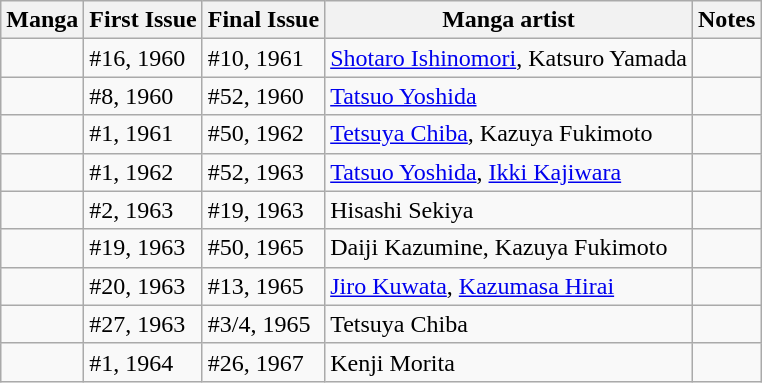<table class="wikitable sortable">
<tr>
<th>Manga</th>
<th>First Issue</th>
<th>Final Issue</th>
<th>Manga artist</th>
<th>Notes</th>
</tr>
<tr>
<td></td>
<td>#16, 1960</td>
<td>#10, 1961</td>
<td><a href='#'>Shotaro Ishinomori</a>, Katsuro Yamada</td>
<td></td>
</tr>
<tr>
<td></td>
<td>#8, 1960</td>
<td>#52, 1960</td>
<td><a href='#'>Tatsuo Yoshida</a></td>
<td></td>
</tr>
<tr>
<td></td>
<td>#1, 1961</td>
<td>#50, 1962</td>
<td><a href='#'>Tetsuya Chiba</a>, Kazuya Fukimoto</td>
<td></td>
</tr>
<tr>
<td></td>
<td>#1, 1962</td>
<td>#52, 1963</td>
<td><a href='#'>Tatsuo Yoshida</a>, <a href='#'>Ikki Kajiwara</a></td>
<td></td>
</tr>
<tr>
<td></td>
<td>#2, 1963</td>
<td>#19, 1963</td>
<td>Hisashi Sekiya</td>
<td></td>
</tr>
<tr>
<td></td>
<td>#19, 1963</td>
<td>#50, 1965</td>
<td>Daiji Kazumine, Kazuya Fukimoto</td>
<td></td>
</tr>
<tr>
<td></td>
<td>#20, 1963</td>
<td>#13, 1965</td>
<td><a href='#'>Jiro Kuwata</a>, <a href='#'>Kazumasa Hirai</a></td>
<td></td>
</tr>
<tr>
<td></td>
<td>#27, 1963</td>
<td>#3/4, 1965</td>
<td>Tetsuya Chiba</td>
<td></td>
</tr>
<tr>
<td></td>
<td>#1, 1964</td>
<td>#26, 1967</td>
<td>Kenji Morita</td>
<td></td>
</tr>
</table>
